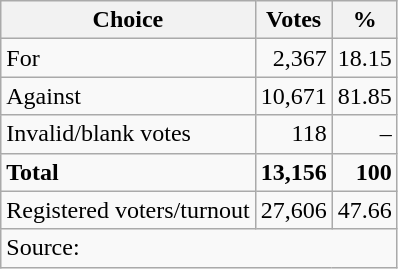<table class=wikitable style=text-align:right>
<tr>
<th>Choice</th>
<th>Votes</th>
<th>%</th>
</tr>
<tr>
<td align=left>For</td>
<td>2,367</td>
<td>18.15</td>
</tr>
<tr>
<td align=left>Against</td>
<td>10,671</td>
<td>81.85</td>
</tr>
<tr>
<td align=left>Invalid/blank votes</td>
<td>118</td>
<td>–</td>
</tr>
<tr>
<td align=left><strong>Total</strong></td>
<td><strong>13,156</strong></td>
<td><strong>100</strong></td>
</tr>
<tr>
<td align=left>Registered voters/turnout</td>
<td>27,606</td>
<td>47.66</td>
</tr>
<tr>
<td align=left colspan=3>Source: </td>
</tr>
</table>
